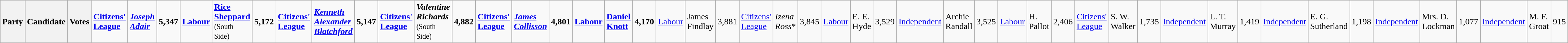<table class="wikitable">
<tr>
<th colspan="2">Party</th>
<th>Candidate</th>
<th>Votes<br></th>
<td><strong><a href='#'>Citizens' League</a></strong></td>
<td><strong><em><a href='#'>Joseph Adair</a></em></strong></td>
<td align="right"><strong>5,347</strong><br></td>
<td><strong><a href='#'>Labour</a></strong></td>
<td><strong><a href='#'>Rice Sheppard</a></strong><br><small>(South Side)</small></td>
<td align="right"><strong>5,172</strong><br></td>
<td><strong><a href='#'>Citizens' League</a></strong></td>
<td><strong><em><a href='#'>Kenneth Alexander Blatchford</a></em></strong></td>
<td align="right"><strong>5,147</strong><br></td>
<td><strong><a href='#'>Citizens' League</a></strong></td>
<td><strong><em>Valentine Richards</em></strong><br><small>(South Side)</small></td>
<td align="right"><strong>4,882</strong><br></td>
<td><strong><a href='#'>Citizens' League</a></strong></td>
<td><strong><em><a href='#'>James Collisson</a></em></strong></td>
<td align="right"><strong>4,801</strong><br></td>
<td><strong><a href='#'>Labour</a></strong></td>
<td><strong><a href='#'>Daniel Knott</a></strong></td>
<td align="right"><strong>4,170</strong><br></td>
<td><a href='#'>Labour</a></td>
<td>James Findlay</td>
<td align="right">3,881<br></td>
<td><a href='#'>Citizens' League</a></td>
<td><em>Izena Ross</em>*</td>
<td align="right">3,845<br></td>
<td><a href='#'>Labour</a></td>
<td>E. E. Hyde</td>
<td align="right">3,529<br></td>
<td><a href='#'>Independent</a></td>
<td>Archie Randall</td>
<td align="right">3,525<br></td>
<td><a href='#'>Labour</a></td>
<td>H. Pallot</td>
<td align="right">2,406<br></td>
<td><a href='#'>Citizens' League</a></td>
<td>S. W. Walker</td>
<td align="right">1,735<br></td>
<td><a href='#'>Independent</a></td>
<td>L. T. Murray</td>
<td align="right">1,419<br></td>
<td><a href='#'>Independent</a></td>
<td>E. G. Sutherland</td>
<td align="right">1,198<br></td>
<td><a href='#'>Independent</a></td>
<td>Mrs. D. Lockman</td>
<td align="right">1,077<br></td>
<td><a href='#'>Independent</a></td>
<td>M. F. Groat</td>
<td align="right">915</td>
</tr>
</table>
